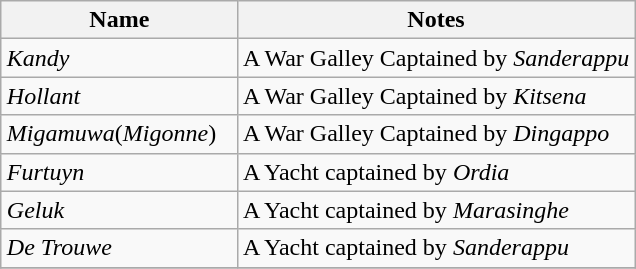<table class="wikitable" style="margin: 1em auto 1em auto">
<tr>
<th width="150">Name</th>
<th>Notes</th>
</tr>
<tr>
<td align="left"><em>Kandy</em></td>
<td align="left">A War Galley Captained by <em>Sanderappu</em> </td>
</tr>
<tr>
<td align="left"><em>Hollant</em></td>
<td align="left">A War Galley Captained by <em>Kitsena</em> </td>
</tr>
<tr>
<td align="left"><em>Migamuwa</em>(<em>Migonne</em>)</td>
<td align="left">A War Galley Captained by <em>Dingappo</em> </td>
</tr>
<tr>
<td align="left"><em>Furtuyn</em></td>
<td align="left">A Yacht captained by <em>Ordia</em> </td>
</tr>
<tr>
<td align="left"><em>Geluk</em></td>
<td align="left">A Yacht captained by <em>Marasinghe</em> </td>
</tr>
<tr>
<td align="left"><em>De Trouwe</em></td>
<td align="left">A Yacht captained by <em>Sanderappu</em> </td>
</tr>
<tr>
</tr>
</table>
